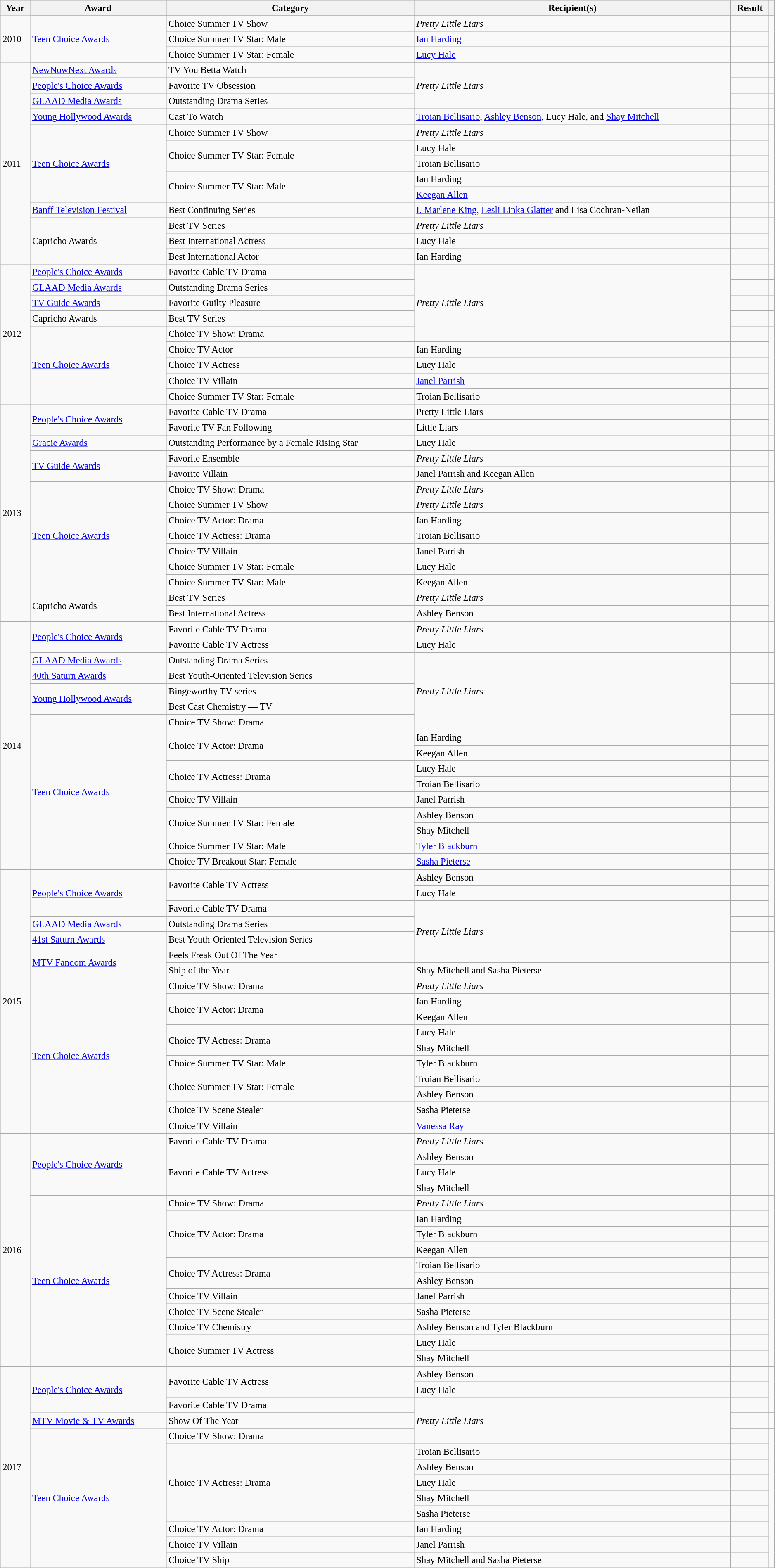<table class="wikitable sortable plainrowheaders" style="font-size:95%; width:99%;">
<tr>
<th scope="col">Year</th>
<th scope="col">Award</th>
<th scope="col">Category</th>
<th scope="col">Recipient(s)</th>
<th scope="col">Result</th>
<th scope="col" class="unsortable"></th>
</tr>
<tr>
<td rowspan="4">2010</td>
</tr>
<tr>
<td rowspan="3"><a href='#'>Teen Choice Awards</a></td>
<td>Choice Summer TV Show</td>
<td><em>Pretty Little Liars</em></td>
<td></td>
<td rowspan="3"></td>
</tr>
<tr>
<td>Choice Summer TV Star: Male</td>
<td><a href='#'>Ian Harding</a></td>
<td></td>
</tr>
<tr>
<td>Choice Summer TV Star: Female</td>
<td><a href='#'>Lucy Hale</a></td>
<td></td>
</tr>
<tr>
<td rowspan="14">2011</td>
</tr>
<tr>
<td><a href='#'>NewNowNext Awards</a></td>
<td>TV You Betta Watch</td>
<td rowspan="3"><em>Pretty Little Liars</em></td>
<td></td>
<td></td>
</tr>
<tr>
<td><a href='#'>People's Choice Awards</a></td>
<td>Favorite TV Obsession</td>
<td></td>
<td></td>
</tr>
<tr>
<td><a href='#'>GLAAD Media Awards</a></td>
<td>Outstanding Drama Series</td>
<td></td>
<td></td>
</tr>
<tr>
<td><a href='#'>Young Hollywood Awards</a></td>
<td>Cast To Watch</td>
<td><a href='#'>Troian Bellisario</a>, <a href='#'>Ashley Benson</a>, Lucy Hale, and <a href='#'>Shay Mitchell</a></td>
<td></td>
<td></td>
</tr>
<tr>
<td rowspan="5"><a href='#'>Teen Choice Awards</a></td>
<td>Choice Summer TV Show</td>
<td><em>Pretty Little Liars</em></td>
<td></td>
<td rowspan="5"></td>
</tr>
<tr>
<td rowspan="2">Choice Summer TV Star: Female</td>
<td>Lucy Hale</td>
<td></td>
</tr>
<tr>
<td>Troian Bellisario</td>
<td></td>
</tr>
<tr>
<td rowspan="2">Choice Summer TV Star: Male</td>
<td>Ian Harding</td>
<td></td>
</tr>
<tr>
<td><a href='#'>Keegan Allen</a></td>
<td></td>
</tr>
<tr>
<td><a href='#'>Banff Television Festival</a></td>
<td>Best Continuing Series</td>
<td><a href='#'>I. Marlene King</a>, <a href='#'>Lesli Linka Glatter</a> and Lisa Cochran-Neilan</td>
<td></td>
<td></td>
</tr>
<tr>
<td rowspan="3">Capricho Awards</td>
<td>Best TV Series</td>
<td><em>Pretty Little Liars</em></td>
<td></td>
<td rowspan="3"></td>
</tr>
<tr>
<td>Best International Actress</td>
<td>Lucy Hale</td>
<td></td>
</tr>
<tr>
<td>Best International Actor</td>
<td>Ian Harding</td>
<td></td>
</tr>
<tr>
<td rowspan="9">2012</td>
<td><a href='#'>People's Choice Awards</a></td>
<td>Favorite Cable TV Drama</td>
<td rowspan="5"><em>Pretty Little Liars</em></td>
<td></td>
<td></td>
</tr>
<tr>
<td><a href='#'>GLAAD Media Awards</a></td>
<td>Outstanding Drama Series</td>
<td></td>
<td></td>
</tr>
<tr>
<td><a href='#'>TV Guide Awards</a></td>
<td>Favorite Guilty Pleasure</td>
<td></td>
<td></td>
</tr>
<tr>
<td>Capricho Awards</td>
<td>Best TV Series</td>
<td></td>
<td></td>
</tr>
<tr>
<td rowspan="5"><a href='#'>Teen Choice Awards</a></td>
<td>Choice TV Show: Drama</td>
<td></td>
<td rowspan="5"></td>
</tr>
<tr>
<td>Choice TV Actor</td>
<td>Ian Harding</td>
<td></td>
</tr>
<tr>
<td>Choice TV Actress</td>
<td>Lucy Hale</td>
<td></td>
</tr>
<tr>
<td>Choice TV Villain</td>
<td><a href='#'>Janel Parrish</a></td>
<td></td>
</tr>
<tr>
<td>Choice Summer TV Star: Female</td>
<td>Troian Bellisario</td>
<td></td>
</tr>
<tr>
<td rowspan="14">2013</td>
<td rowspan="2"><a href='#'>People's Choice Awards</a></td>
<td>Favorite Cable TV Drama</td>
<td>Pretty Little Liars</td>
<td></td>
<td rowspan="2"></td>
</tr>
<tr>
<td>Favorite TV Fan Following</td>
<td>Little Liars</td>
<td></td>
</tr>
<tr>
<td><a href='#'>Gracie Awards</a></td>
<td>Outstanding Performance by a Female Rising Star</td>
<td>Lucy Hale</td>
<td></td>
<td></td>
</tr>
<tr>
<td rowspan="2"><a href='#'>TV Guide Awards</a></td>
<td>Favorite Ensemble</td>
<td><em>Pretty Little Liars</em></td>
<td></td>
<td rowspan="2"></td>
</tr>
<tr>
<td>Favorite Villain</td>
<td>Janel Parrish and Keegan Allen</td>
<td></td>
</tr>
<tr>
<td rowspan="7"><a href='#'>Teen Choice Awards</a></td>
<td>Choice TV Show: Drama</td>
<td><em>Pretty Little Liars</em></td>
<td></td>
<td rowspan="7"></td>
</tr>
<tr>
<td>Choice Summer TV Show</td>
<td><em>Pretty Little Liars</em></td>
<td></td>
</tr>
<tr>
<td>Choice TV Actor: Drama</td>
<td>Ian Harding</td>
<td></td>
</tr>
<tr>
<td>Choice TV Actress: Drama</td>
<td>Troian Bellisario</td>
<td></td>
</tr>
<tr>
<td>Choice TV Villain</td>
<td>Janel Parrish</td>
<td></td>
</tr>
<tr>
<td>Choice Summer TV Star: Female</td>
<td>Lucy Hale</td>
<td></td>
</tr>
<tr>
<td>Choice Summer TV Star: Male</td>
<td>Keegan Allen</td>
<td></td>
</tr>
<tr>
<td rowspan="2">Capricho Awards</td>
<td>Best TV Series</td>
<td><em>Pretty Little Liars</em></td>
<td></td>
<td rowspan="2"></td>
</tr>
<tr>
<td>Best International Actress</td>
<td>Ashley Benson</td>
<td></td>
</tr>
<tr>
<td rowspan="16">2014</td>
<td rowspan="2"><a href='#'>People's Choice Awards</a></td>
<td>Favorite Cable TV Drama</td>
<td><em>Pretty Little Liars</em></td>
<td></td>
<td rowspan="2"></td>
</tr>
<tr>
<td>Favorite Cable TV Actress</td>
<td>Lucy Hale</td>
<td></td>
</tr>
<tr>
<td><a href='#'>GLAAD Media Awards</a></td>
<td>Outstanding Drama Series</td>
<td rowspan="5"><em>Pretty Little Liars</em></td>
<td></td>
<td></td>
</tr>
<tr>
<td><a href='#'>40th Saturn Awards</a></td>
<td>Best Youth-Oriented Television Series</td>
<td></td>
<td></td>
</tr>
<tr>
<td rowspan="2"><a href='#'>Young Hollywood Awards</a></td>
<td>Bingeworthy TV series</td>
<td></td>
<td rowspan="2"></td>
</tr>
<tr>
<td>Best Cast Chemistry — TV</td>
<td></td>
</tr>
<tr>
<td rowspan="10"><a href='#'>Teen Choice Awards</a></td>
<td>Choice TV Show: Drama</td>
<td></td>
<td rowspan="10"></td>
</tr>
<tr>
<td rowspan="2">Choice TV Actor: Drama</td>
<td>Ian Harding</td>
<td></td>
</tr>
<tr>
<td>Keegan Allen</td>
<td></td>
</tr>
<tr>
<td rowspan="2">Choice TV Actress: Drama</td>
<td>Lucy Hale</td>
<td></td>
</tr>
<tr>
<td>Troian Bellisario</td>
<td></td>
</tr>
<tr>
<td>Choice TV Villain</td>
<td>Janel Parrish</td>
<td></td>
</tr>
<tr>
<td rowspan="2">Choice Summer TV Star: Female</td>
<td>Ashley Benson</td>
<td></td>
</tr>
<tr>
<td>Shay Mitchell</td>
<td></td>
</tr>
<tr>
<td>Choice Summer TV Star: Male</td>
<td><a href='#'>Tyler Blackburn</a></td>
<td></td>
</tr>
<tr>
<td>Choice TV Breakout Star: Female</td>
<td><a href='#'>Sasha Pieterse</a></td>
<td></td>
</tr>
<tr>
<td rowspan="17">2015</td>
<td rowspan="3"><a href='#'>People's Choice Awards</a></td>
<td rowspan="2">Favorite Cable TV Actress</td>
<td>Ashley Benson</td>
<td></td>
<td rowspan="3"></td>
</tr>
<tr>
<td>Lucy Hale</td>
<td></td>
</tr>
<tr>
<td>Favorite Cable TV Drama</td>
<td rowspan="4"><em>Pretty Little Liars</em></td>
<td></td>
</tr>
<tr>
<td><a href='#'>GLAAD Media Awards</a></td>
<td>Outstanding Drama Series</td>
<td></td>
<td></td>
</tr>
<tr>
<td><a href='#'>41st Saturn Awards</a></td>
<td>Best Youth-Oriented Television Series</td>
<td></td>
<td></td>
</tr>
<tr>
<td rowspan="2"><a href='#'>MTV Fandom Awards</a></td>
<td>Feels Freak Out Of The Year</td>
<td></td>
<td rowspan="2"></td>
</tr>
<tr>
<td>Ship of the Year</td>
<td>Shay Mitchell and Sasha Pieterse</td>
<td></td>
</tr>
<tr>
<td rowspan="10"><a href='#'>Teen Choice Awards</a></td>
<td>Choice TV Show: Drama</td>
<td><em>Pretty Little Liars</em></td>
<td></td>
<td rowspan="10"></td>
</tr>
<tr>
<td rowspan="2">Choice TV Actor: Drama</td>
<td>Ian Harding</td>
<td></td>
</tr>
<tr>
<td>Keegan Allen</td>
<td></td>
</tr>
<tr>
<td rowspan="2">Choice TV Actress: Drama</td>
<td>Lucy Hale</td>
<td></td>
</tr>
<tr>
<td>Shay Mitchell</td>
<td></td>
</tr>
<tr>
<td>Choice Summer TV Star: Male</td>
<td>Tyler Blackburn</td>
<td></td>
</tr>
<tr>
<td rowspan="2">Choice Summer TV Star: Female</td>
<td>Troian Bellisario</td>
<td></td>
</tr>
<tr>
<td>Ashley Benson</td>
<td></td>
</tr>
<tr>
<td>Choice TV Scene Stealer</td>
<td>Sasha Pieterse</td>
<td></td>
</tr>
<tr>
<td>Choice TV Villain</td>
<td><a href='#'>Vanessa Ray</a></td>
<td></td>
</tr>
<tr>
<td rowspan="18">2016</td>
</tr>
<tr>
<td rowspan="5"><a href='#'>People's Choice Awards</a></td>
</tr>
<tr>
<td>Favorite Cable TV Drama</td>
<td><em>Pretty Little Liars</em></td>
<td></td>
<td rowspan="5"></td>
</tr>
<tr>
<td rowspan="3">Favorite Cable TV Actress</td>
<td>Ashley Benson</td>
<td></td>
</tr>
<tr>
<td>Lucy Hale</td>
<td></td>
</tr>
<tr>
<td>Shay Mitchell</td>
<td></td>
</tr>
<tr>
<td rowspan="12"><a href='#'>Teen Choice Awards</a></td>
</tr>
<tr>
<td>Choice TV Show: Drama</td>
<td><em>Pretty Little Liars</em></td>
<td></td>
<td rowspan="11"></td>
</tr>
<tr>
<td rowspan="3">Choice TV Actor: Drama</td>
<td>Ian Harding</td>
<td></td>
</tr>
<tr>
<td>Tyler Blackburn</td>
<td></td>
</tr>
<tr>
<td>Keegan Allen</td>
<td></td>
</tr>
<tr>
<td rowspan="2">Choice TV Actress: Drama</td>
<td>Troian Bellisario</td>
<td></td>
</tr>
<tr>
<td>Ashley Benson</td>
<td></td>
</tr>
<tr>
<td>Choice TV Villain</td>
<td>Janel Parrish</td>
<td></td>
</tr>
<tr>
<td>Choice TV Scene Stealer</td>
<td>Sasha Pieterse</td>
<td></td>
</tr>
<tr>
<td>Choice TV Chemistry</td>
<td>Ashley Benson and Tyler Blackburn</td>
<td></td>
</tr>
<tr>
<td rowspan="2">Choice Summer TV Actress</td>
<td>Lucy Hale</td>
<td></td>
</tr>
<tr>
<td>Shay Mitchell</td>
<td></td>
</tr>
<tr>
<td rowspan="15">2017</td>
<td rowspan="3"><a href='#'>People's Choice Awards</a></td>
<td rowspan="2">Favorite Cable TV Actress</td>
<td>Ashley Benson</td>
<td></td>
<td rowspan="3"></td>
</tr>
<tr>
<td>Lucy Hale</td>
<td></td>
</tr>
<tr>
<td>Favorite Cable TV Drama</td>
<td rowspan="5"><em>Pretty Little Liars</em></td>
<td></td>
</tr>
<tr>
<td rowspan="2"><a href='#'>MTV Movie & TV Awards</a></td>
</tr>
<tr>
<td>Show Of The Year</td>
<td></td>
<td></td>
</tr>
<tr>
<td rowspan="10"><a href='#'>Teen Choice Awards</a></td>
</tr>
<tr>
<td>Choice TV Show: Drama</td>
<td></td>
<td rowspan="9"></td>
</tr>
<tr>
<td rowspan="5">Choice TV Actress: Drama</td>
<td>Troian Bellisario</td>
<td></td>
</tr>
<tr>
<td>Ashley Benson</td>
<td></td>
</tr>
<tr>
<td>Lucy Hale</td>
<td></td>
</tr>
<tr>
<td>Shay Mitchell</td>
<td></td>
</tr>
<tr>
<td>Sasha Pieterse</td>
<td></td>
</tr>
<tr>
<td>Choice TV Actor: Drama</td>
<td>Ian Harding</td>
<td></td>
</tr>
<tr>
<td>Choice TV Villain</td>
<td>Janel Parrish</td>
<td></td>
</tr>
<tr>
<td>Choice TV Ship</td>
<td>Shay Mitchell and Sasha Pieterse</td>
<td></td>
</tr>
</table>
